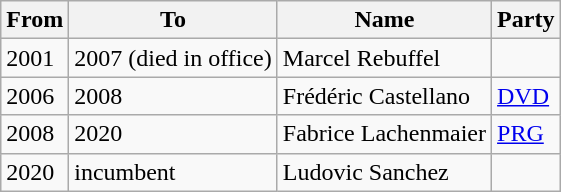<table class="wikitable">
<tr>
<th>From</th>
<th>To</th>
<th>Name</th>
<th>Party</th>
</tr>
<tr>
<td>2001</td>
<td>2007 (died in office)</td>
<td>Marcel Rebuffel</td>
<td></td>
</tr>
<tr>
<td>2006</td>
<td>2008</td>
<td>Frédéric Castellano</td>
<td><a href='#'>DVD</a></td>
</tr>
<tr>
<td>2008</td>
<td>2020</td>
<td>Fabrice Lachenmaier</td>
<td><a href='#'>PRG</a></td>
</tr>
<tr>
<td>2020</td>
<td>incumbent</td>
<td>Ludovic Sanchez</td>
<td></td>
</tr>
</table>
